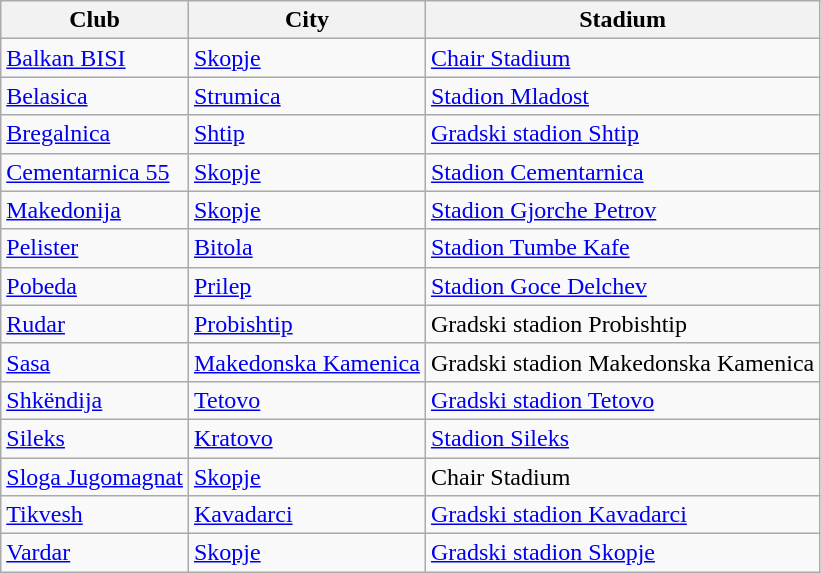<table class="wikitable">
<tr>
<th>Club</th>
<th>City</th>
<th>Stadium</th>
</tr>
<tr>
<td><a href='#'>Balkan BISI</a></td>
<td><a href='#'>Skopje</a></td>
<td><a href='#'>Chair Stadium</a></td>
</tr>
<tr>
<td><a href='#'>Belasica</a></td>
<td><a href='#'>Strumica</a></td>
<td><a href='#'>Stadion Mladost</a></td>
</tr>
<tr>
<td><a href='#'>Bregalnica</a></td>
<td><a href='#'>Shtip</a></td>
<td><a href='#'>Gradski stadion Shtip</a></td>
</tr>
<tr>
<td><a href='#'>Cementarnica 55</a></td>
<td><a href='#'>Skopje</a></td>
<td><a href='#'>Stadion Cementarnica</a></td>
</tr>
<tr>
<td><a href='#'>Makedonija</a></td>
<td><a href='#'>Skopje</a></td>
<td><a href='#'>Stadion Gjorche Petrov</a></td>
</tr>
<tr>
<td><a href='#'>Pelister</a></td>
<td><a href='#'>Bitola</a></td>
<td><a href='#'>Stadion Tumbe Kafe</a></td>
</tr>
<tr>
<td><a href='#'>Pobeda</a></td>
<td><a href='#'>Prilep</a></td>
<td><a href='#'>Stadion Goce Delchev</a></td>
</tr>
<tr>
<td><a href='#'>Rudar</a></td>
<td><a href='#'>Probishtip</a></td>
<td>Gradski stadion Probishtip</td>
</tr>
<tr>
<td><a href='#'>Sasa</a></td>
<td><a href='#'>Makedonska Kamenica</a></td>
<td>Gradski stadion Makedonska Kamenica</td>
</tr>
<tr>
<td><a href='#'>Shkëndija</a></td>
<td><a href='#'>Tetovo</a></td>
<td><a href='#'>Gradski stadion Tetovo</a></td>
</tr>
<tr>
<td><a href='#'>Sileks</a></td>
<td><a href='#'>Kratovo</a></td>
<td><a href='#'>Stadion Sileks</a></td>
</tr>
<tr>
<td><a href='#'>Sloga Jugomagnat</a></td>
<td><a href='#'>Skopje</a></td>
<td>Chair Stadium</td>
</tr>
<tr>
<td><a href='#'>Tikvesh</a></td>
<td><a href='#'>Kavadarci</a></td>
<td><a href='#'>Gradski stadion Kavadarci</a></td>
</tr>
<tr>
<td><a href='#'>Vardar</a></td>
<td><a href='#'>Skopje</a></td>
<td><a href='#'>Gradski stadion Skopje</a></td>
</tr>
</table>
